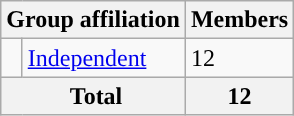<table class="wikitable">
<tr>
<th colspan="2" rowspan="1" align="center" valign="top">Group affiliation</th>
<th valign="top">Members<br></th>
</tr>
<tr>
<td style="background-color:"> </td>
<td><a href='#'>Independent</a> <br></td>
<td>12</td>
</tr>
<tr>
<th colspan="2" rowspan="1"> Total<br></th>
<th>12</th>
</tr>
</table>
